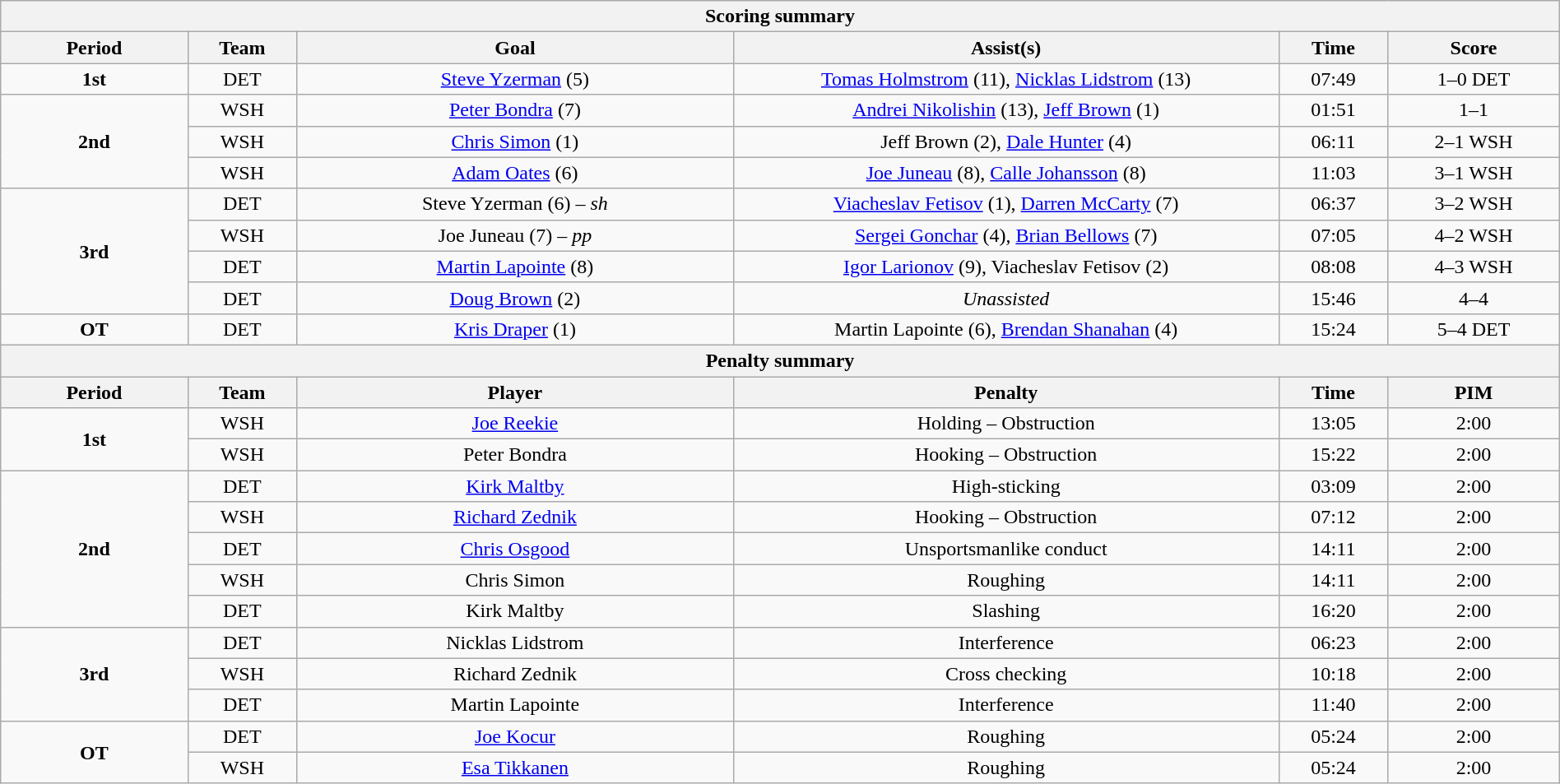<table style="width:100%;" class="wikitable">
<tr>
<th colspan="6">Scoring summary</th>
</tr>
<tr>
<th style="width:12%;">Period</th>
<th style="width:7%;">Team</th>
<th style="width:28%;">Goal</th>
<th style="width:35%;">Assist(s)</th>
<th style="width:7%;">Time</th>
<th style="width:11%;">Score</th>
</tr>
<tr>
<td style="text-align:center;" rowspan="1"><strong>1st</strong></td>
<td style="text-align:center;">DET</td>
<td style="text-align:center;"><a href='#'>Steve Yzerman</a> (5)</td>
<td style="text-align:center;"><a href='#'>Tomas Holmstrom</a> (11), <a href='#'>Nicklas Lidstrom</a> (13)</td>
<td style="text-align:center;">07:49</td>
<td style="text-align:center;">1–0 DET</td>
</tr>
<tr>
<td style="text-align:center;" rowspan="3"><strong>2nd</strong></td>
<td style="text-align:center;">WSH</td>
<td style="text-align:center;"><a href='#'>Peter Bondra</a> (7)</td>
<td style="text-align:center;"><a href='#'>Andrei Nikolishin</a> (13), <a href='#'>Jeff Brown</a> (1)</td>
<td style="text-align:center;">01:51</td>
<td style="text-align:center;">1–1</td>
</tr>
<tr>
<td style="text-align:center;">WSH</td>
<td style="text-align:center;"><a href='#'>Chris Simon</a> (1)</td>
<td style="text-align:center;">Jeff Brown (2), <a href='#'>Dale Hunter</a> (4)</td>
<td style="text-align:center;">06:11</td>
<td style="text-align:center;">2–1 WSH</td>
</tr>
<tr>
<td style="text-align:center;">WSH</td>
<td style="text-align:center;"><a href='#'>Adam Oates</a> (6)</td>
<td style="text-align:center;"><a href='#'>Joe Juneau</a> (8), <a href='#'>Calle Johansson</a> (8)</td>
<td style="text-align:center;">11:03</td>
<td style="text-align:center;">3–1 WSH</td>
</tr>
<tr>
<td style="text-align:center;" rowspan="4"><strong>3rd</strong></td>
<td style="text-align:center;">DET</td>
<td style="text-align:center;">Steve Yzerman (6) – <em>sh</em></td>
<td style="text-align:center;"><a href='#'>Viacheslav Fetisov</a> (1), <a href='#'>Darren McCarty</a> (7)</td>
<td style="text-align:center;">06:37</td>
<td style="text-align:center;">3–2 WSH</td>
</tr>
<tr>
<td style="text-align:center;">WSH</td>
<td style="text-align:center;">Joe Juneau (7) – <em>pp</em></td>
<td style="text-align:center;"><a href='#'>Sergei Gonchar</a> (4), <a href='#'>Brian Bellows</a> (7)</td>
<td style="text-align:center;">07:05</td>
<td style="text-align:center;">4–2 WSH</td>
</tr>
<tr>
<td style="text-align:center;">DET</td>
<td style="text-align:center;"><a href='#'>Martin Lapointe</a> (8)</td>
<td style="text-align:center;"><a href='#'>Igor Larionov</a> (9), Viacheslav Fetisov (2)</td>
<td style="text-align:center;">08:08</td>
<td style="text-align:center;">4–3 WSH</td>
</tr>
<tr>
<td style="text-align:center;">DET</td>
<td style="text-align:center;"><a href='#'>Doug Brown</a> (2)</td>
<td style="text-align:center;"><em>Unassisted</em></td>
<td style="text-align:center;">15:46</td>
<td style="text-align:center;">4–4</td>
</tr>
<tr>
<td style="text-align:center;" rowspan="1"><strong>OT</strong></td>
<td style="text-align:center;">DET</td>
<td style="text-align:center;"><a href='#'>Kris Draper</a> (1)</td>
<td style="text-align:center;">Martin Lapointe (6), <a href='#'>Brendan Shanahan</a> (4)</td>
<td style="text-align:center;">15:24</td>
<td style="text-align:center;">5–4 DET</td>
</tr>
<tr>
<th colspan="6">Penalty summary</th>
</tr>
<tr>
<th style="width:12%;">Period</th>
<th style="width:7%;">Team</th>
<th style="width:28%;">Player</th>
<th style="width:35%;">Penalty</th>
<th style="width:7%;">Time</th>
<th style="width:11%;">PIM</th>
</tr>
<tr style="text-align:center;">
<td rowspan="2"><strong>1st</strong></td>
<td>WSH</td>
<td><a href='#'>Joe Reekie</a></td>
<td>Holding – Obstruction</td>
<td>13:05</td>
<td>2:00</td>
</tr>
<tr style="text-align:center;">
<td>WSH</td>
<td>Peter Bondra</td>
<td>Hooking – Obstruction</td>
<td>15:22</td>
<td>2:00</td>
</tr>
<tr style="text-align:center;">
<td rowspan="5"><strong>2nd</strong></td>
<td>DET</td>
<td><a href='#'>Kirk Maltby</a></td>
<td>High-sticking</td>
<td>03:09</td>
<td>2:00</td>
</tr>
<tr style="text-align:center;">
<td>WSH</td>
<td><a href='#'>Richard Zednik</a></td>
<td>Hooking – Obstruction</td>
<td>07:12</td>
<td>2:00</td>
</tr>
<tr style="text-align:center;">
<td>DET</td>
<td><a href='#'>Chris Osgood</a></td>
<td>Unsportsmanlike conduct</td>
<td>14:11</td>
<td>2:00</td>
</tr>
<tr style="text-align:center;">
<td>WSH</td>
<td>Chris Simon</td>
<td>Roughing</td>
<td>14:11</td>
<td>2:00</td>
</tr>
<tr style="text-align:center;">
<td>DET</td>
<td>Kirk Maltby</td>
<td>Slashing</td>
<td>16:20</td>
<td>2:00</td>
</tr>
<tr style="text-align:center;">
<td rowspan="3"><strong>3rd</strong></td>
<td>DET</td>
<td>Nicklas Lidstrom</td>
<td>Interference</td>
<td>06:23</td>
<td>2:00</td>
</tr>
<tr style="text-align:center;">
<td>WSH</td>
<td>Richard Zednik</td>
<td>Cross checking</td>
<td>10:18</td>
<td>2:00</td>
</tr>
<tr style="text-align:center;">
<td>DET</td>
<td>Martin Lapointe</td>
<td>Interference</td>
<td>11:40</td>
<td>2:00</td>
</tr>
<tr style="text-align:center;">
<td rowspan="2"><strong>OT</strong></td>
<td>DET</td>
<td><a href='#'>Joe Kocur</a></td>
<td>Roughing</td>
<td>05:24</td>
<td>2:00</td>
</tr>
<tr style="text-align:center;">
<td>WSH</td>
<td><a href='#'>Esa Tikkanen</a></td>
<td>Roughing</td>
<td>05:24</td>
<td>2:00</td>
</tr>
</table>
